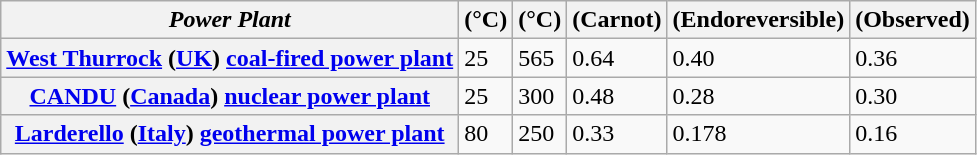<table class="wikitable">
<tr>
<th><em>Power Plant</em></th>
<th> (°C)</th>
<th> (°C)</th>
<th> (Carnot)</th>
<th> (Endoreversible)</th>
<th> (Observed)</th>
</tr>
<tr>
<th><a href='#'>West Thurrock</a> (<a href='#'>UK</a>) <a href='#'>coal-fired power plant</a></th>
<td>25</td>
<td>565</td>
<td>0.64</td>
<td>0.40</td>
<td>0.36</td>
</tr>
<tr>
<th><a href='#'>CANDU</a> (<a href='#'>Canada</a>) <a href='#'>nuclear power plant</a></th>
<td>25</td>
<td>300</td>
<td>0.48</td>
<td>0.28</td>
<td>0.30</td>
</tr>
<tr>
<th><a href='#'>Larderello</a> (<a href='#'>Italy</a>) <a href='#'>geothermal power plant</a></th>
<td>80</td>
<td>250</td>
<td>0.33</td>
<td>0.178</td>
<td>0.16</td>
</tr>
</table>
